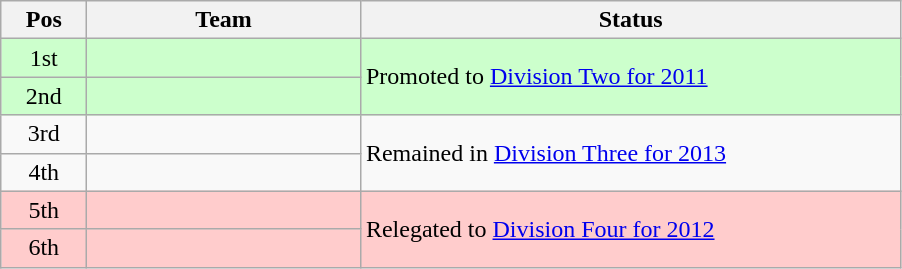<table class="wikitable">
<tr>
<th width=50>Pos</th>
<th width=175>Team</th>
<th width=353>Status</th>
</tr>
<tr style="background:#cfc">
<td align="center">1st</td>
<td></td>
<td rowspan=2>Promoted to <a href='#'>Division Two for 2011</a></td>
</tr>
<tr style="background:#cfc">
<td align="center">2nd</td>
<td></td>
</tr>
<tr>
<td align="center">3rd</td>
<td></td>
<td rowspan=2>Remained in <a href='#'>Division Three for 2013</a></td>
</tr>
<tr>
<td align="center">4th</td>
<td></td>
</tr>
<tr style="background:#fcc">
<td align="center">5th</td>
<td></td>
<td rowspan=2>Relegated to <a href='#'>Division Four for 2012</a></td>
</tr>
<tr style="background:#fcc">
<td align="center">6th</td>
<td></td>
</tr>
</table>
